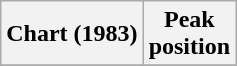<table class="wikitable sortable">
<tr>
<th scope="col">Chart (1983)</th>
<th scope="col">Peak<br>position</th>
</tr>
<tr>
</tr>
</table>
